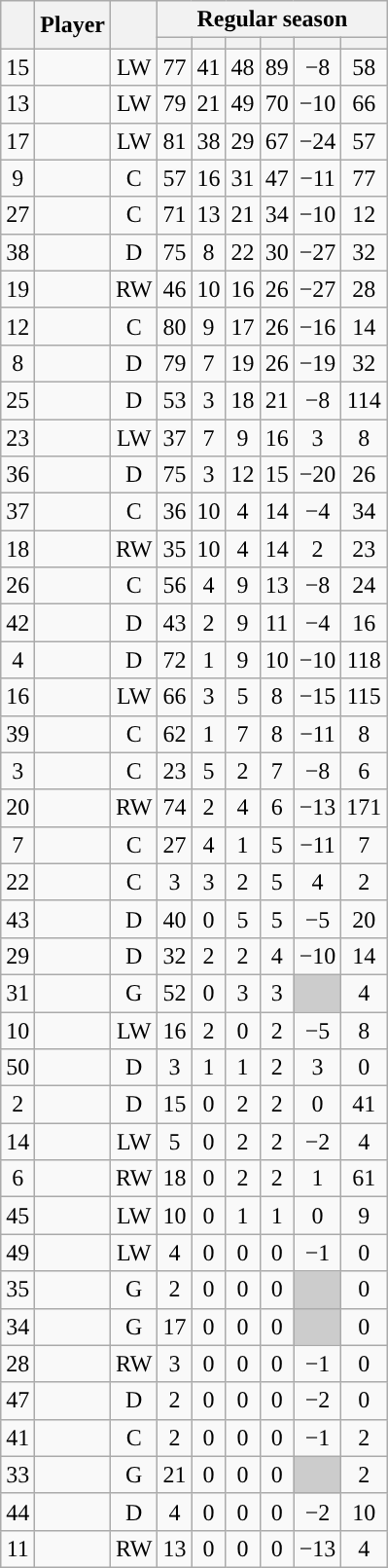<table class="wikitable sortable plainrowheaders" style="text-align:center;">
<tr>
<th scope="col" data-sort-type="number" rowspan="2"></th>
<th scope="col" rowspan="2">Player</th>
<th scope="col" rowspan="2"></th>
<th scope=colgroup colspan=6>Regular season</th>
</tr>
<tr>
<th scope="col" data-sort-type="number"></th>
<th scope="col" data-sort-type="number"></th>
<th scope="col" data-sort-type="number"></th>
<th scope="col" data-sort-type="number"></th>
<th scope="col" data-sort-type="number"></th>
<th scope="col" data-sort-type="number"></th>
</tr>
<tr>
<td scope="row">15</td>
<td align="left"></td>
<td>LW</td>
<td>77</td>
<td>41</td>
<td>48</td>
<td>89</td>
<td>−8</td>
<td>58</td>
</tr>
<tr>
<td scope="row">13</td>
<td align="left"></td>
<td>LW</td>
<td>79</td>
<td>21</td>
<td>49</td>
<td>70</td>
<td>−10</td>
<td>66</td>
</tr>
<tr>
<td scope="row">17</td>
<td align="left"></td>
<td>LW</td>
<td>81</td>
<td>38</td>
<td>29</td>
<td>67</td>
<td>−24</td>
<td>57</td>
</tr>
<tr>
<td scope="row">9</td>
<td align="left"></td>
<td>C</td>
<td>57</td>
<td>16</td>
<td>31</td>
<td>47</td>
<td>−11</td>
<td>77</td>
</tr>
<tr>
<td scope="row">27</td>
<td align="left"></td>
<td>C</td>
<td>71</td>
<td>13</td>
<td>21</td>
<td>34</td>
<td>−10</td>
<td>12</td>
</tr>
<tr>
<td scope="row">38</td>
<td align="left"></td>
<td>D</td>
<td>75</td>
<td>8</td>
<td>22</td>
<td>30</td>
<td>−27</td>
<td>32</td>
</tr>
<tr>
<td scope="row">19</td>
<td align="left"></td>
<td>RW</td>
<td>46</td>
<td>10</td>
<td>16</td>
<td>26</td>
<td>−27</td>
<td>28</td>
</tr>
<tr>
<td scope="row">12</td>
<td align="left"></td>
<td>C</td>
<td>80</td>
<td>9</td>
<td>17</td>
<td>26</td>
<td>−16</td>
<td>14</td>
</tr>
<tr>
<td scope="row">8</td>
<td align="left"></td>
<td>D</td>
<td>79</td>
<td>7</td>
<td>19</td>
<td>26</td>
<td>−19</td>
<td>32</td>
</tr>
<tr>
<td scope="row">25</td>
<td align="left"></td>
<td>D</td>
<td>53</td>
<td>3</td>
<td>18</td>
<td>21</td>
<td>−8</td>
<td>114</td>
</tr>
<tr>
<td scope="row">23</td>
<td align="left"></td>
<td>LW</td>
<td>37</td>
<td>7</td>
<td>9</td>
<td>16</td>
<td>3</td>
<td>8</td>
</tr>
<tr>
<td scope="row">36</td>
<td align="left"></td>
<td>D</td>
<td>75</td>
<td>3</td>
<td>12</td>
<td>15</td>
<td>−20</td>
<td>26</td>
</tr>
<tr>
<td scope="row">37</td>
<td align="left"></td>
<td>C</td>
<td>36</td>
<td>10</td>
<td>4</td>
<td>14</td>
<td>−4</td>
<td>34</td>
</tr>
<tr>
<td scope="row">18</td>
<td align="left"></td>
<td>RW</td>
<td>35</td>
<td>10</td>
<td>4</td>
<td>14</td>
<td>2</td>
<td>23</td>
</tr>
<tr>
<td scope="row">26</td>
<td align="left"></td>
<td>C</td>
<td>56</td>
<td>4</td>
<td>9</td>
<td>13</td>
<td>−8</td>
<td>24</td>
</tr>
<tr>
<td scope="row">42</td>
<td align="left"></td>
<td>D</td>
<td>43</td>
<td>2</td>
<td>9</td>
<td>11</td>
<td>−4</td>
<td>16</td>
</tr>
<tr>
<td scope="row">4</td>
<td align="left"></td>
<td>D</td>
<td>72</td>
<td>1</td>
<td>9</td>
<td>10</td>
<td>−10</td>
<td>118</td>
</tr>
<tr>
<td scope="row">16</td>
<td align="left"></td>
<td>LW</td>
<td>66</td>
<td>3</td>
<td>5</td>
<td>8</td>
<td>−15</td>
<td>115</td>
</tr>
<tr>
<td scope="row">39</td>
<td align="left"></td>
<td>C</td>
<td>62</td>
<td>1</td>
<td>7</td>
<td>8</td>
<td>−11</td>
<td>8</td>
</tr>
<tr>
<td scope="row">3</td>
<td align="left"></td>
<td>C</td>
<td>23</td>
<td>5</td>
<td>2</td>
<td>7</td>
<td>−8</td>
<td>6</td>
</tr>
<tr>
<td scope="row">20</td>
<td align="left"></td>
<td>RW</td>
<td>74</td>
<td>2</td>
<td>4</td>
<td>6</td>
<td>−13</td>
<td>171</td>
</tr>
<tr>
<td scope="row">7</td>
<td align="left"></td>
<td>C</td>
<td>27</td>
<td>4</td>
<td>1</td>
<td>5</td>
<td>−11</td>
<td>7</td>
</tr>
<tr>
<td scope="row">22</td>
<td align="left"></td>
<td>C</td>
<td>3</td>
<td>3</td>
<td>2</td>
<td>5</td>
<td>4</td>
<td>2</td>
</tr>
<tr>
<td scope="row">43</td>
<td align="left"></td>
<td>D</td>
<td>40</td>
<td>0</td>
<td>5</td>
<td>5</td>
<td>−5</td>
<td>20</td>
</tr>
<tr>
<td scope="row">29</td>
<td align="left"></td>
<td>D</td>
<td>32</td>
<td>2</td>
<td>2</td>
<td>4</td>
<td>−10</td>
<td>14</td>
</tr>
<tr>
<td scope="row">31</td>
<td align="left"></td>
<td>G</td>
<td>52</td>
<td>0</td>
<td>3</td>
<td>3</td>
<td style="background:#ccc"></td>
<td>4</td>
</tr>
<tr>
<td scope="row">10</td>
<td align="left"></td>
<td>LW</td>
<td>16</td>
<td>2</td>
<td>0</td>
<td>2</td>
<td>−5</td>
<td>8</td>
</tr>
<tr>
<td scope="row">50</td>
<td align="left"></td>
<td>D</td>
<td>3</td>
<td>1</td>
<td>1</td>
<td>2</td>
<td>3</td>
<td>0</td>
</tr>
<tr>
<td scope="row">2</td>
<td align="left"></td>
<td>D</td>
<td>15</td>
<td>0</td>
<td>2</td>
<td>2</td>
<td>0</td>
<td>41</td>
</tr>
<tr>
<td scope="row">14</td>
<td align="left"></td>
<td>LW</td>
<td>5</td>
<td>0</td>
<td>2</td>
<td>2</td>
<td>−2</td>
<td>4</td>
</tr>
<tr>
<td scope="row">6</td>
<td align="left"></td>
<td>RW</td>
<td>18</td>
<td>0</td>
<td>2</td>
<td>2</td>
<td>1</td>
<td>61</td>
</tr>
<tr>
<td scope="row">45</td>
<td align="left"></td>
<td>LW</td>
<td>10</td>
<td>0</td>
<td>1</td>
<td>1</td>
<td>0</td>
<td>9</td>
</tr>
<tr>
<td scope="row">49</td>
<td align="left"></td>
<td>LW</td>
<td>4</td>
<td>0</td>
<td>0</td>
<td>0</td>
<td>−1</td>
<td>0</td>
</tr>
<tr>
<td scope="row">35</td>
<td align="left"></td>
<td>G</td>
<td>2</td>
<td>0</td>
<td>0</td>
<td>0</td>
<td style="background:#ccc"></td>
<td>0</td>
</tr>
<tr>
<td scope="row">34</td>
<td align="left"></td>
<td>G</td>
<td>17</td>
<td>0</td>
<td>0</td>
<td>0</td>
<td style="background:#ccc"></td>
<td>0</td>
</tr>
<tr>
<td scope="row">28</td>
<td align="left"></td>
<td>RW</td>
<td>3</td>
<td>0</td>
<td>0</td>
<td>0</td>
<td>−1</td>
<td>0</td>
</tr>
<tr>
<td scope="row">47</td>
<td align="left"></td>
<td>D</td>
<td>2</td>
<td>0</td>
<td>0</td>
<td>0</td>
<td>−2</td>
<td>0</td>
</tr>
<tr>
<td scope="row">41</td>
<td align="left"></td>
<td>C</td>
<td>2</td>
<td>0</td>
<td>0</td>
<td>0</td>
<td>−1</td>
<td>2</td>
</tr>
<tr>
<td scope="row">33</td>
<td align="left"></td>
<td>G</td>
<td>21</td>
<td>0</td>
<td>0</td>
<td>0</td>
<td style="background:#ccc"></td>
<td>2</td>
</tr>
<tr>
<td scope="row">44</td>
<td align="left"></td>
<td>D</td>
<td>4</td>
<td>0</td>
<td>0</td>
<td>0</td>
<td>−2</td>
<td>10</td>
</tr>
<tr>
<td scope="row">11</td>
<td align="left"></td>
<td>RW</td>
<td>13</td>
<td>0</td>
<td>0</td>
<td>0</td>
<td>−13</td>
<td>4</td>
</tr>
</table>
